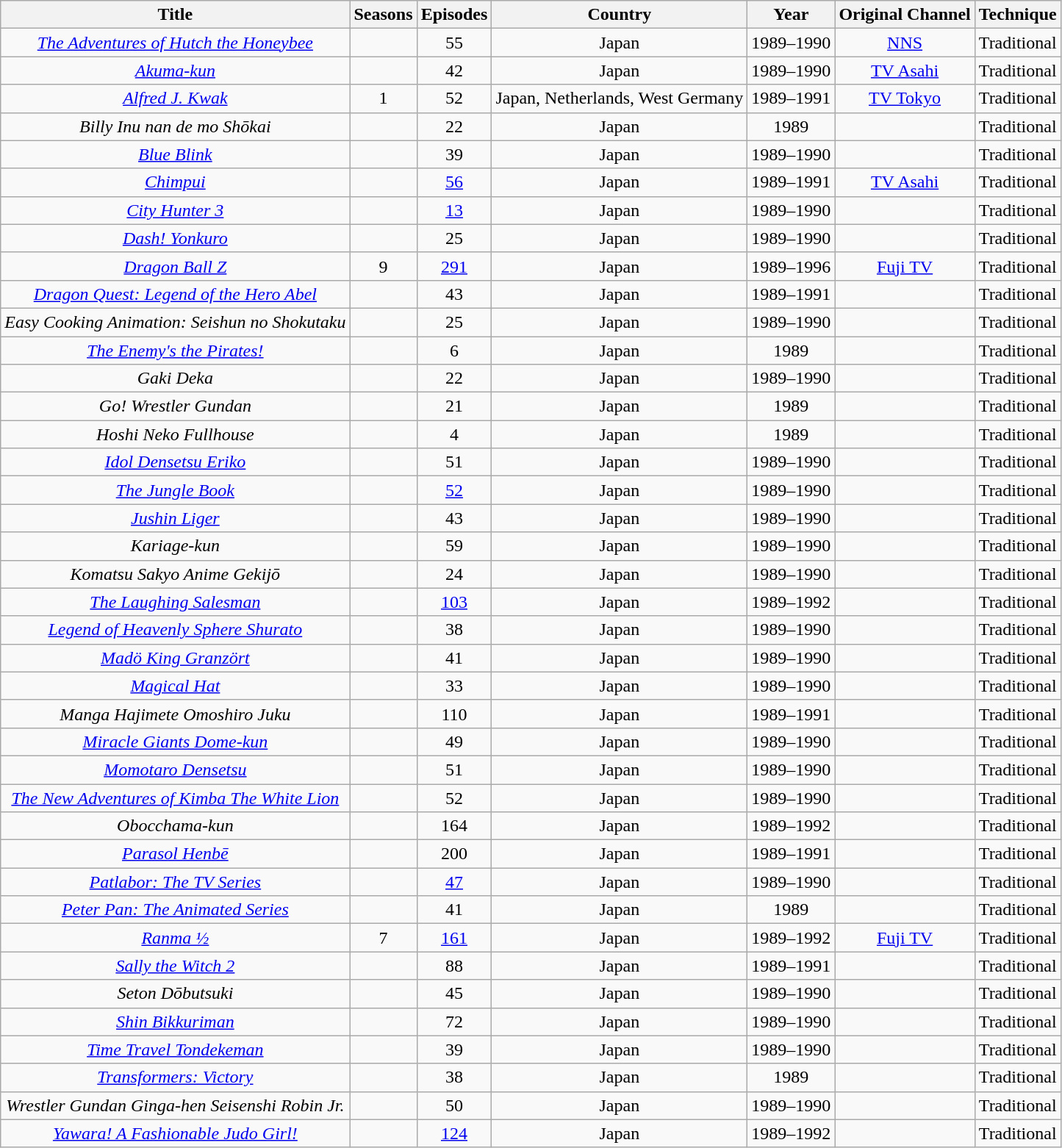<table class="wikitable sortable" style="text-align:center;">
<tr>
<th scope="col">Title</th>
<th>Seasons</th>
<th scope="col">Episodes</th>
<th scope="col">Country</th>
<th scope="col">Year</th>
<th scope="col">Original Channel</th>
<th scope="col">Technique</th>
</tr>
<tr>
<td data-sort-value="Adventures of Hutch the Honeybee"><em><a href='#'>The Adventures of Hutch the Honeybee</a></em></td>
<td></td>
<td>55</td>
<td>Japan</td>
<td>1989–1990</td>
<td><a href='#'>NNS</a></td>
<td>Traditional</td>
</tr>
<tr>
<td><em><a href='#'>Akuma-kun</a></em></td>
<td></td>
<td>42</td>
<td>Japan</td>
<td>1989–1990</td>
<td><a href='#'>TV Asahi</a></td>
<td>Traditional</td>
</tr>
<tr>
<td><em><a href='#'>Alfred J. Kwak</a></em></td>
<td>1</td>
<td>52</td>
<td>Japan, Netherlands, West Germany</td>
<td>1989–1991</td>
<td><a href='#'>TV Tokyo</a></td>
<td>Traditional</td>
</tr>
<tr>
<td><em>Billy Inu nan de mo Shōkai</em></td>
<td></td>
<td>22</td>
<td>Japan</td>
<td>1989</td>
<td></td>
<td>Traditional</td>
</tr>
<tr>
<td><em><a href='#'>Blue Blink</a></em></td>
<td></td>
<td>39</td>
<td>Japan</td>
<td>1989–1990</td>
<td></td>
<td>Traditional</td>
</tr>
<tr>
<td><em><a href='#'>Chimpui</a></em></td>
<td></td>
<td><a href='#'>56</a></td>
<td>Japan</td>
<td>1989–1991</td>
<td><a href='#'>TV Asahi</a></td>
<td>Traditional</td>
</tr>
<tr>
<td><em><a href='#'>City Hunter 3</a></em></td>
<td></td>
<td><a href='#'>13</a></td>
<td>Japan</td>
<td>1989–1990</td>
<td></td>
<td>Traditional</td>
</tr>
<tr>
<td><em><a href='#'>Dash! Yonkuro</a></em></td>
<td></td>
<td>25</td>
<td>Japan</td>
<td>1989–1990</td>
<td></td>
<td>Traditional</td>
</tr>
<tr>
<td><em><a href='#'>Dragon Ball Z</a></em></td>
<td>9</td>
<td><a href='#'>291</a></td>
<td>Japan</td>
<td>1989–1996</td>
<td><a href='#'>Fuji TV</a></td>
<td>Traditional</td>
</tr>
<tr>
<td><em><a href='#'>Dragon Quest: Legend of the Hero Abel</a></em></td>
<td></td>
<td>43</td>
<td>Japan</td>
<td>1989–1991</td>
<td></td>
<td>Traditional</td>
</tr>
<tr>
<td><em>Easy Cooking Animation: Seishun no Shokutaku</em></td>
<td></td>
<td>25</td>
<td>Japan</td>
<td>1989–1990</td>
<td></td>
<td>Traditional</td>
</tr>
<tr>
<td data-sort-value="Enemy's the Pirates!"><em><a href='#'>The Enemy's the Pirates!</a></em></td>
<td></td>
<td>6</td>
<td>Japan</td>
<td>1989</td>
<td></td>
<td>Traditional</td>
</tr>
<tr>
<td><em>Gaki Deka</em></td>
<td></td>
<td>22</td>
<td>Japan</td>
<td>1989–1990</td>
<td></td>
<td>Traditional</td>
</tr>
<tr>
<td><em>Go! Wrestler Gundan</em></td>
<td></td>
<td>21</td>
<td>Japan</td>
<td>1989</td>
<td></td>
<td>Traditional</td>
</tr>
<tr>
<td><em>Hoshi Neko Fullhouse</em></td>
<td></td>
<td>4</td>
<td>Japan</td>
<td>1989</td>
<td></td>
<td>Traditional</td>
</tr>
<tr>
<td><em><a href='#'>Idol Densetsu Eriko</a></em></td>
<td></td>
<td>51</td>
<td>Japan</td>
<td>1989–1990</td>
<td></td>
<td>Traditional</td>
</tr>
<tr>
<td data-sort-value="Jungle Book"><em><a href='#'>The Jungle Book</a></em></td>
<td></td>
<td><a href='#'>52</a></td>
<td>Japan</td>
<td>1989–1990</td>
<td></td>
<td>Traditional</td>
</tr>
<tr>
<td><em><a href='#'>Jushin Liger</a></em></td>
<td></td>
<td>43</td>
<td>Japan</td>
<td>1989–1990</td>
<td></td>
<td>Traditional</td>
</tr>
<tr>
<td><em>Kariage-kun</em></td>
<td></td>
<td>59</td>
<td>Japan</td>
<td>1989–1990</td>
<td></td>
<td>Traditional</td>
</tr>
<tr>
<td><em>Komatsu Sakyo Anime Gekijō</em></td>
<td></td>
<td>24</td>
<td>Japan</td>
<td>1989–1990</td>
<td></td>
<td>Traditional</td>
</tr>
<tr>
<td data-sort-value="Laughing Salesman"><em><a href='#'>The Laughing Salesman</a></em></td>
<td></td>
<td><a href='#'>103</a></td>
<td>Japan</td>
<td>1989–1992</td>
<td></td>
<td>Traditional</td>
</tr>
<tr>
<td><em><a href='#'>Legend of Heavenly Sphere Shurato</a></em></td>
<td></td>
<td>38</td>
<td>Japan</td>
<td>1989–1990</td>
<td></td>
<td>Traditional</td>
</tr>
<tr>
<td><em><a href='#'>Madö King Granzört</a></em></td>
<td></td>
<td>41</td>
<td>Japan</td>
<td>1989–1990</td>
<td></td>
<td>Traditional</td>
</tr>
<tr>
<td><em><a href='#'>Magical Hat</a></em></td>
<td></td>
<td>33</td>
<td>Japan</td>
<td>1989–1990</td>
<td></td>
<td>Traditional</td>
</tr>
<tr>
<td><em>Manga Hajimete Omoshiro Juku</em></td>
<td></td>
<td>110</td>
<td>Japan</td>
<td>1989–1991</td>
<td></td>
<td>Traditional</td>
</tr>
<tr>
<td><em><a href='#'>Miracle Giants Dome-kun</a></em></td>
<td></td>
<td>49</td>
<td>Japan</td>
<td>1989–1990</td>
<td></td>
<td>Traditional</td>
</tr>
<tr>
<td><em><a href='#'>Momotaro Densetsu</a></em></td>
<td></td>
<td>51</td>
<td>Japan</td>
<td>1989–1990</td>
<td></td>
<td>Traditional</td>
</tr>
<tr>
<td data-sort-value="New Adventures of Kimba The White Lion"><em><a href='#'>The New Adventures of Kimba The White Lion</a></em></td>
<td></td>
<td>52</td>
<td>Japan</td>
<td>1989–1990</td>
<td></td>
<td>Traditional</td>
</tr>
<tr>
<td><em>Obocchama-kun</em></td>
<td></td>
<td>164</td>
<td>Japan</td>
<td>1989–1992</td>
<td></td>
<td>Traditional</td>
</tr>
<tr>
<td><em><a href='#'>Parasol Henbē</a></em></td>
<td></td>
<td>200</td>
<td>Japan</td>
<td>1989–1991</td>
<td></td>
<td>Traditional</td>
</tr>
<tr>
<td><em><a href='#'>Patlabor: The TV Series</a></em></td>
<td></td>
<td><a href='#'>47</a></td>
<td>Japan</td>
<td>1989–1990</td>
<td></td>
<td>Traditional</td>
</tr>
<tr>
<td><em><a href='#'>Peter Pan: The Animated Series</a></em></td>
<td></td>
<td>41</td>
<td>Japan</td>
<td>1989</td>
<td></td>
<td>Traditional</td>
</tr>
<tr>
<td><em><a href='#'>Ranma ½</a></em></td>
<td>7</td>
<td><a href='#'>161</a></td>
<td>Japan</td>
<td>1989–1992</td>
<td><a href='#'>Fuji TV</a></td>
<td>Traditional</td>
</tr>
<tr>
<td><em><a href='#'>Sally the Witch 2</a></em></td>
<td></td>
<td>88</td>
<td>Japan</td>
<td>1989–1991</td>
<td></td>
<td>Traditional</td>
</tr>
<tr>
<td><em>Seton Dōbutsuki</em></td>
<td></td>
<td>45</td>
<td>Japan</td>
<td>1989–1990</td>
<td></td>
<td>Traditional</td>
</tr>
<tr>
<td><em><a href='#'>Shin Bikkuriman</a></em></td>
<td></td>
<td>72</td>
<td>Japan</td>
<td>1989–1990</td>
<td></td>
<td>Traditional</td>
</tr>
<tr>
<td><em><a href='#'>Time Travel Tondekeman</a></em></td>
<td></td>
<td>39</td>
<td>Japan</td>
<td>1989–1990</td>
<td></td>
<td>Traditional</td>
</tr>
<tr>
<td><em><a href='#'>Transformers: Victory</a></em></td>
<td></td>
<td>38</td>
<td>Japan</td>
<td>1989</td>
<td></td>
<td>Traditional</td>
</tr>
<tr>
<td><em>Wrestler Gundan Ginga-hen Seisenshi Robin Jr.</em></td>
<td></td>
<td>50</td>
<td>Japan</td>
<td>1989–1990</td>
<td></td>
<td>Traditional</td>
</tr>
<tr>
<td><em><a href='#'>Yawara! A Fashionable Judo Girl!</a></em></td>
<td></td>
<td><a href='#'>124</a></td>
<td>Japan</td>
<td>1989–1992</td>
<td></td>
<td>Traditional</td>
</tr>
</table>
